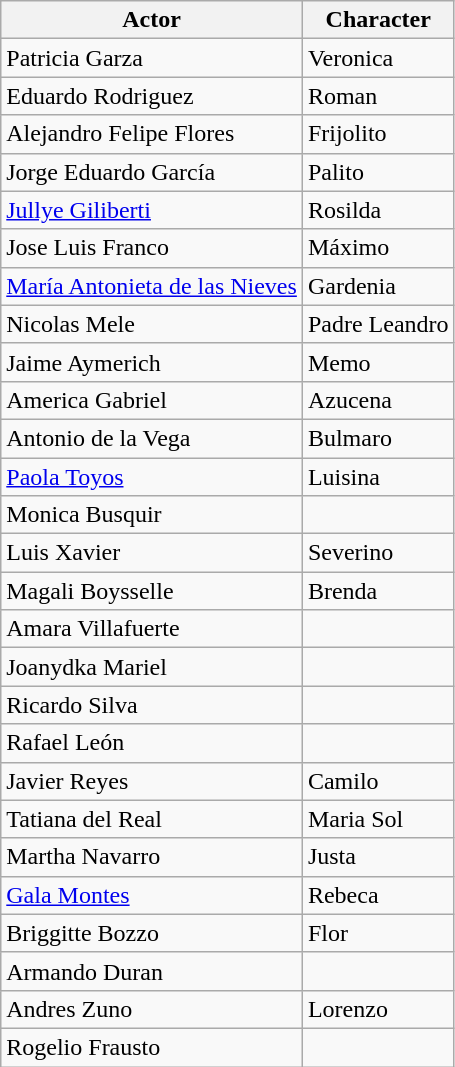<table class="wikitable">
<tr>
<th>Actor</th>
<th>Character</th>
</tr>
<tr>
<td>Patricia Garza</td>
<td>Veronica</td>
</tr>
<tr>
<td>Eduardo Rodriguez</td>
<td>Roman</td>
</tr>
<tr>
<td>Alejandro Felipe Flores</td>
<td>Frijolito</td>
</tr>
<tr>
<td>Jorge Eduardo García</td>
<td>Palito</td>
</tr>
<tr>
<td><a href='#'>Jullye Giliberti</a></td>
<td>Rosilda</td>
</tr>
<tr>
<td>Jose Luis Franco</td>
<td>Máximo</td>
</tr>
<tr>
<td><a href='#'>María Antonieta de las Nieves</a></td>
<td>Gardenia</td>
</tr>
<tr>
<td>Nicolas Mele</td>
<td>Padre Leandro</td>
</tr>
<tr>
<td>Jaime Aymerich</td>
<td>Memo</td>
</tr>
<tr>
<td>America Gabriel</td>
<td>Azucena</td>
</tr>
<tr>
<td>Antonio de la Vega</td>
<td>Bulmaro</td>
</tr>
<tr>
<td><a href='#'>Paola Toyos</a></td>
<td>Luisina</td>
</tr>
<tr>
<td>Monica Busquir</td>
<td></td>
</tr>
<tr>
<td>Luis Xavier</td>
<td>Severino</td>
</tr>
<tr>
<td>Magali Boysselle</td>
<td>Brenda</td>
</tr>
<tr>
<td>Amara Villafuerte</td>
<td></td>
</tr>
<tr>
<td>Joanydka Mariel</td>
<td></td>
</tr>
<tr>
<td>Ricardo Silva</td>
<td></td>
</tr>
<tr>
<td>Rafael León</td>
<td></td>
</tr>
<tr>
<td>Javier Reyes</td>
<td>Camilo</td>
</tr>
<tr>
<td>Tatiana del Real</td>
<td>Maria Sol</td>
</tr>
<tr>
<td>Martha Navarro</td>
<td>Justa</td>
</tr>
<tr>
<td><a href='#'>Gala Montes</a></td>
<td>Rebeca</td>
</tr>
<tr>
<td>Briggitte Bozzo</td>
<td>Flor</td>
</tr>
<tr>
<td>Armando Duran</td>
<td></td>
</tr>
<tr>
<td>Andres Zuno</td>
<td>Lorenzo</td>
</tr>
<tr>
<td>Rogelio Frausto</td>
<td></td>
</tr>
</table>
